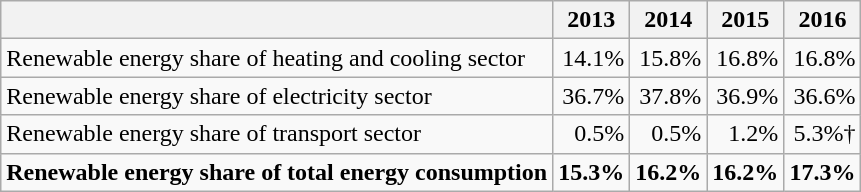<table style="text-align: right" class="wikitable">
<tr>
<th></th>
<th>2013</th>
<th>2014</th>
<th>2015</th>
<th>2016</th>
</tr>
<tr>
<td align=left>Renewable energy share of heating and cooling sector</td>
<td>14.1%</td>
<td>15.8%</td>
<td>16.8%</td>
<td>16.8%</td>
</tr>
<tr>
<td align=left>Renewable energy share of electricity sector</td>
<td>36.7%</td>
<td>37.8%</td>
<td>36.9%</td>
<td>36.6%</td>
</tr>
<tr>
<td align=left>Renewable energy share of transport sector</td>
<td>0.5%</td>
<td>0.5%</td>
<td>1.2%</td>
<td>5.3%†</td>
</tr>
<tr>
<td align=left><strong>Renewable energy share of total energy consumption</strong></td>
<td><strong>15.3%</strong></td>
<td><strong>16.2%</strong></td>
<td><strong>16.2%</strong></td>
<td><strong>17.3%</strong></td>
</tr>
</table>
